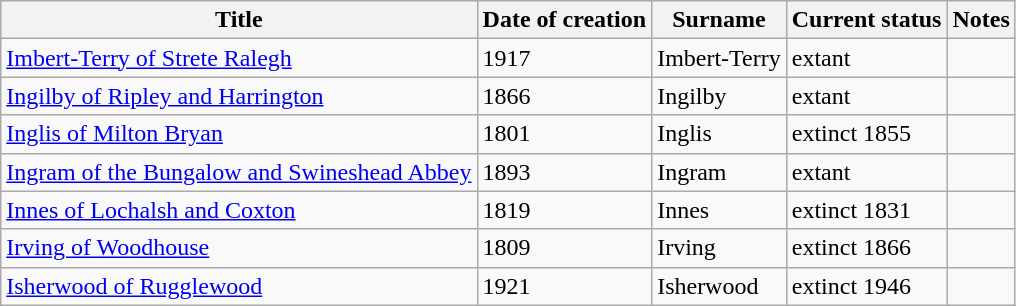<table class="wikitable">
<tr>
<th>Title</th>
<th>Date of creation</th>
<th>Surname</th>
<th>Current status</th>
<th>Notes</th>
</tr>
<tr>
<td><a href='#'>Imbert-Terry of Strete Ralegh</a></td>
<td>1917</td>
<td>Imbert-Terry</td>
<td>extant</td>
<td></td>
</tr>
<tr>
<td><a href='#'>Ingilby of Ripley and Harrington</a></td>
<td>1866</td>
<td>Ingilby</td>
<td>extant</td>
<td></td>
</tr>
<tr>
<td><a href='#'>Inglis of Milton Bryan</a></td>
<td>1801</td>
<td>Inglis</td>
<td>extinct 1855</td>
<td></td>
</tr>
<tr>
<td><a href='#'>Ingram of the Bungalow and Swineshead Abbey</a></td>
<td>1893</td>
<td>Ingram</td>
<td>extant</td>
<td></td>
</tr>
<tr>
<td><a href='#'>Innes of Lochalsh and Coxton</a></td>
<td>1819</td>
<td>Innes</td>
<td>extinct 1831</td>
<td></td>
</tr>
<tr>
<td><a href='#'>Irving of Woodhouse</a></td>
<td>1809</td>
<td>Irving</td>
<td>extinct 1866</td>
<td></td>
</tr>
<tr>
<td><a href='#'>Isherwood of Rugglewood</a></td>
<td>1921</td>
<td>Isherwood</td>
<td>extinct 1946</td>
<td></td>
</tr>
</table>
